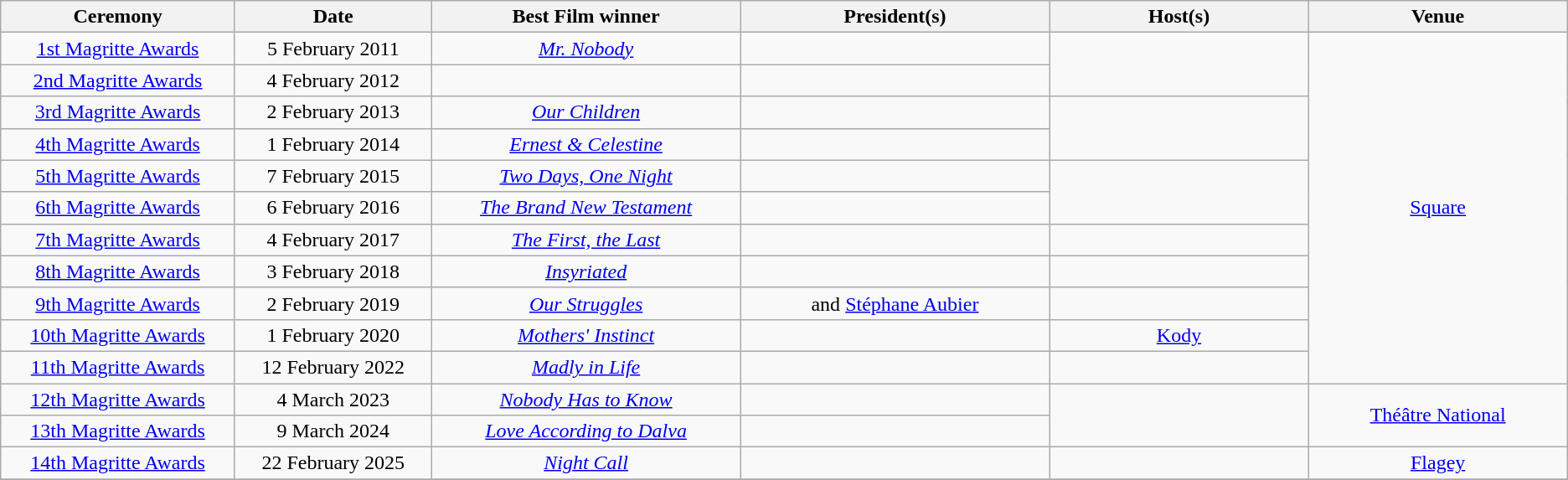<table class="wikitable sortable" style="text-align: center">
<tr>
<th style="width:180px;">Ceremony</th>
<th style="width:150px;">Date</th>
<th style="width:240px;">Best Film winner</th>
<th style="width:240px;">President(s)</th>
<th style="width:200px;">Host(s)</th>
<th style="width:200px;">Venue</th>
</tr>
<tr>
<td><a href='#'>1st Magritte Awards</a></td>
<td>5 February 2011</td>
<td><em><a href='#'>Mr. Nobody</a></em></td>
<td></td>
<td rowspan="2"></td>
<td rowspan="11"><a href='#'>Square</a></td>
</tr>
<tr>
<td><a href='#'>2nd Magritte Awards</a></td>
<td>4 February 2012</td>
<td><em></em></td>
<td></td>
</tr>
<tr>
<td><a href='#'>3rd Magritte Awards</a></td>
<td>2 February 2013</td>
<td><em><a href='#'>Our Children</a></em></td>
<td></td>
<td rowspan="2"></td>
</tr>
<tr>
<td><a href='#'>4th Magritte Awards</a></td>
<td>1 February 2014</td>
<td><em><a href='#'>Ernest & Celestine</a></em></td>
<td></td>
</tr>
<tr>
<td><a href='#'>5th Magritte Awards</a></td>
<td>7 February 2015</td>
<td><em><a href='#'>Two Days, One Night</a></em></td>
<td></td>
<td rowspan="2"></td>
</tr>
<tr>
<td><a href='#'>6th Magritte Awards</a></td>
<td>6 February 2016</td>
<td><em><a href='#'>The Brand New Testament</a></em></td>
<td></td>
</tr>
<tr>
<td><a href='#'>7th Magritte Awards</a></td>
<td>4 February 2017</td>
<td><em><a href='#'>The First, the Last</a></em></td>
<td></td>
<td></td>
</tr>
<tr>
<td><a href='#'>8th Magritte Awards</a></td>
<td>3 February 2018</td>
<td><em><a href='#'>Insyriated</a></em></td>
<td></td>
<td></td>
</tr>
<tr>
<td><a href='#'>9th Magritte Awards</a></td>
<td>2 February 2019</td>
<td><em><a href='#'>Our Struggles</a></em></td>
<td> and <a href='#'>Stéphane Aubier</a></td>
<td></td>
</tr>
<tr>
<td><a href='#'>10th Magritte Awards</a></td>
<td>1 February 2020</td>
<td><em><a href='#'>Mothers' Instinct</a></em></td>
<td></td>
<td><a href='#'>Kody</a></td>
</tr>
<tr>
<td><a href='#'>11th Magritte Awards</a></td>
<td>12 February 2022</td>
<td><em><a href='#'>Madly in Life</a></em></td>
<td></td>
<td></td>
</tr>
<tr>
<td><a href='#'>12th Magritte Awards</a></td>
<td>4 March 2023</td>
<td><em><a href='#'> Nobody Has to Know</a></em></td>
<td></td>
<td rowspan="2"></td>
<td rowspan="2"><a href='#'>Théâtre National</a></td>
</tr>
<tr>
<td><a href='#'>13th Magritte Awards</a></td>
<td>9 March 2024</td>
<td><em><a href='#'>Love According to Dalva</a></em></td>
<td></td>
</tr>
<tr>
<td><a href='#'>14th Magritte Awards</a></td>
<td>22 February 2025</td>
<td><em><a href='#'>Night Call</a></em></td>
<td></td>
<td></td>
<td><a href='#'>Flagey</a></td>
</tr>
<tr>
</tr>
</table>
